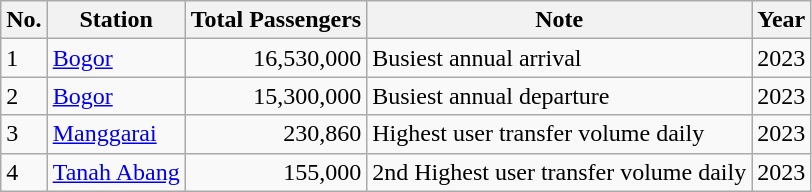<table class="wikitable">
<tr>
<th>No.</th>
<th>Station</th>
<th>Total Passengers</th>
<th>Note</th>
<th>Year</th>
</tr>
<tr>
<td>1</td>
<td><a href='#'>Bogor</a></td>
<td align=right>16,530,000</td>
<td>Busiest annual arrival</td>
<td>2023</td>
</tr>
<tr>
<td>2</td>
<td><a href='#'>Bogor</a></td>
<td align=right>15,300,000</td>
<td>Busiest annual departure</td>
<td>2023</td>
</tr>
<tr>
<td>3</td>
<td><a href='#'>Manggarai</a></td>
<td align=right>230,860</td>
<td>Highest user transfer volume daily</td>
<td>2023</td>
</tr>
<tr>
<td>4</td>
<td><a href='#'>Tanah Abang</a></td>
<td align=right>155,000</td>
<td>2nd Highest user transfer volume daily</td>
<td>2023</td>
</tr>
</table>
